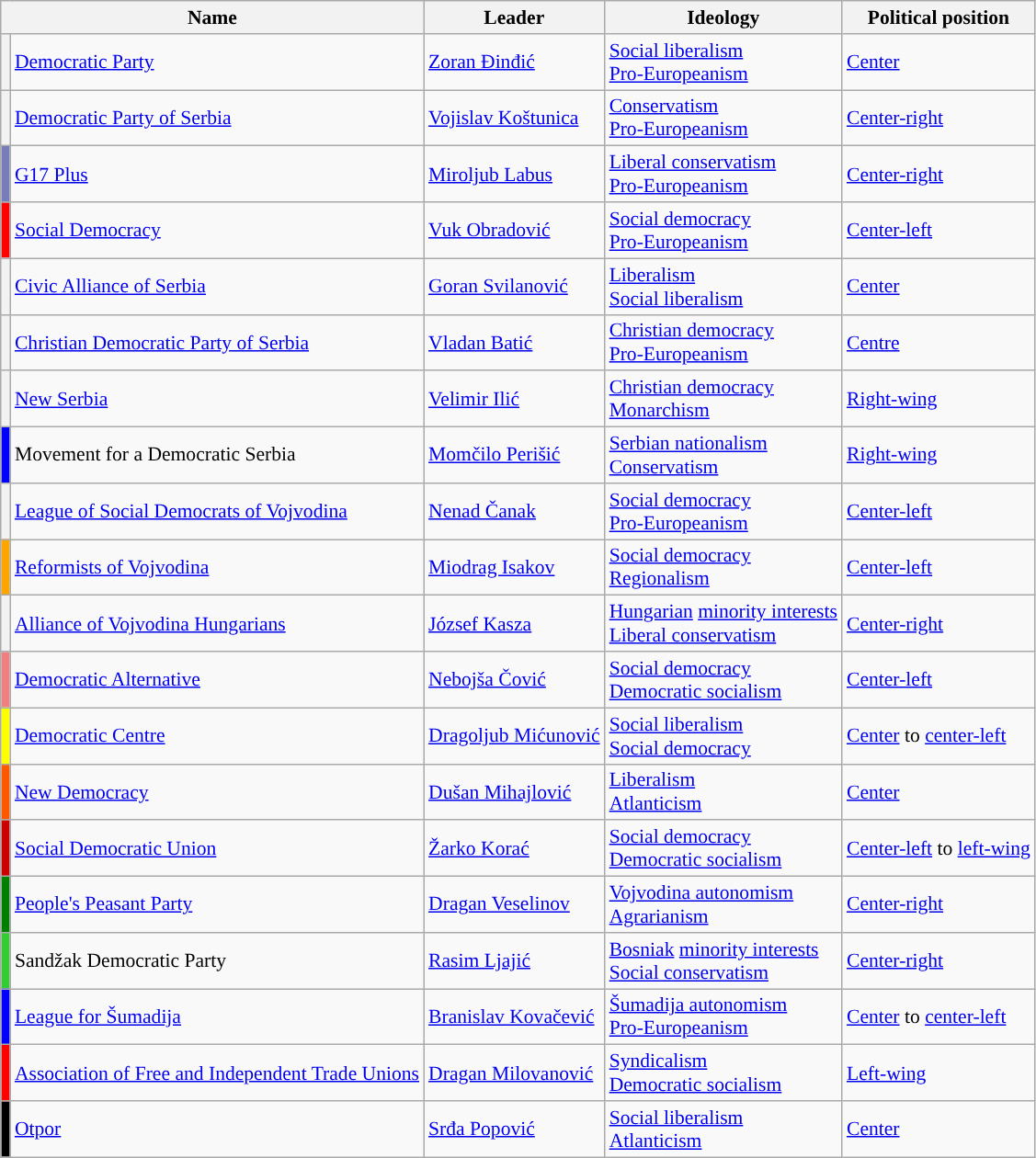<table class="wikitable" style="text-align; font-size:90%;">
<tr>
<th colspan=2>Name</th>
<th>Leader</th>
<th>Ideology</th>
<th>Political position</th>
</tr>
<tr>
<th style="background-color:"></th>
<td><a href='#'>Democratic Party</a><br></td>
<td><a href='#'>Zoran Đinđić</a></td>
<td><a href='#'>Social liberalism</a><br><a href='#'>Pro-Europeanism</a></td>
<td><a href='#'>Center</a></td>
</tr>
<tr>
<th style="background-color:"></th>
<td><a href='#'>Democratic Party of Serbia</a><br></td>
<td><a href='#'>Vojislav Koštunica</a></td>
<td><a href='#'>Conservatism</a><br><a href='#'>Pro-Europeanism</a></td>
<td><a href='#'>Center-right</a></td>
</tr>
<tr>
<th style="background-color:#777cbb; color:white;"></th>
<td><a href='#'>G17 Plus</a><br></td>
<td><a href='#'>Miroljub Labus</a></td>
<td><a href='#'>Liberal conservatism</a><br><a href='#'>Pro-Europeanism</a></td>
<td><a href='#'>Center-right</a></td>
</tr>
<tr>
<th style="background-color:red; color:white;"></th>
<td><a href='#'>Social Democracy</a><br></td>
<td><a href='#'>Vuk Obradović</a></td>
<td><a href='#'>Social democracy</a><br><a href='#'>Pro-Europeanism</a></td>
<td><a href='#'>Center-left</a></td>
</tr>
<tr>
<th style="background-color:"></th>
<td><a href='#'>Civic Alliance of Serbia</a><br></td>
<td><a href='#'>Goran Svilanović</a></td>
<td><a href='#'>Liberalism</a><br><a href='#'>Social liberalism</a></td>
<td><a href='#'>Center</a></td>
</tr>
<tr>
<th style="background-color:"></th>
<td><a href='#'>Christian Democratic Party of Serbia</a><br></td>
<td><a href='#'>Vladan Batić</a></td>
<td><a href='#'>Christian democracy</a><br><a href='#'>Pro-Europeanism</a></td>
<td><a href='#'>Centre</a></td>
</tr>
<tr>
<th style="background-color:"></th>
<td><a href='#'>New Serbia</a><br></td>
<td><a href='#'>Velimir Ilić</a></td>
<td><a href='#'>Christian democracy</a><br><a href='#'>Monarchism</a></td>
<td><a href='#'>Right-wing</a></td>
</tr>
<tr>
<th style="background-color:blue; color:white;"></th>
<td>Movement for a Democratic Serbia<br></td>
<td><a href='#'>Momčilo Perišić</a></td>
<td><a href='#'>Serbian nationalism</a><br><a href='#'>Conservatism</a></td>
<td><a href='#'>Right-wing</a></td>
</tr>
<tr>
<th style="background-color:"></th>
<td><a href='#'>League of Social Democrats of Vojvodina</a><br></td>
<td><a href='#'>Nenad Čanak</a></td>
<td><a href='#'>Social democracy</a><br><a href='#'>Pro-Europeanism</a></td>
<td><a href='#'>Center-left</a></td>
</tr>
<tr>
<th style="background-color:orange; color:white;"></th>
<td><a href='#'>Reformists of Vojvodina</a><br></td>
<td><a href='#'>Miodrag Isakov</a></td>
<td><a href='#'>Social democracy</a><br><a href='#'>Regionalism</a></td>
<td><a href='#'>Center-left</a></td>
</tr>
<tr>
<th style="background-color:"></th>
<td><a href='#'>Alliance of Vojvodina Hungarians</a><br></td>
<td><a href='#'>József Kasza</a></td>
<td><a href='#'>Hungarian</a> <a href='#'>minority interests</a><br><a href='#'>Liberal conservatism</a></td>
<td><a href='#'>Center-right</a></td>
</tr>
<tr>
<th style="background-color:lightcoral; color:white;"></th>
<td><a href='#'>Democratic Alternative</a><br></td>
<td><a href='#'>Nebojša Čović</a></td>
<td><a href='#'>Social democracy</a><br><a href='#'>Democratic socialism</a></td>
<td><a href='#'>Center-left</a></td>
</tr>
<tr>
<th style="background-color:#ffff00; color:white;"></th>
<td><a href='#'>Democratic Centre</a><br></td>
<td><a href='#'>Dragoljub Mićunović</a></td>
<td><a href='#'>Social liberalism</a><br><a href='#'>Social democracy</a></td>
<td><a href='#'>Center</a> to <a href='#'>center-left</a></td>
</tr>
<tr>
<th style="background-color:#FF5900; color:white;"></th>
<td><a href='#'>New Democracy</a><br></td>
<td><a href='#'>Dušan Mihajlović</a></td>
<td><a href='#'>Liberalism</a><br><a href='#'>Atlanticism</a></td>
<td><a href='#'>Center</a></td>
</tr>
<tr>
<th style="background-color:#cc0000; color:white;"></th>
<td><a href='#'>Social Democratic Union</a><br></td>
<td><a href='#'>Žarko Korać</a></td>
<td><a href='#'>Social democracy</a><br><a href='#'>Democratic socialism</a></td>
<td><a href='#'>Center-left</a> to <a href='#'>left-wing</a></td>
</tr>
<tr>
<th style="background-color:green; color:white;"></th>
<td><a href='#'>People's Peasant Party</a><br></td>
<td><a href='#'>Dragan Veselinov</a></td>
<td><a href='#'>Vojvodina autonomism</a><br><a href='#'>Agrarianism</a></td>
<td><a href='#'>Center-right</a></td>
</tr>
<tr>
<th style="background-color:#33cc33; color:white;"></th>
<td>Sandžak Democratic Party<br></td>
<td><a href='#'>Rasim Ljajić</a></td>
<td><a href='#'>Bosniak</a> <a href='#'>minority interests</a><br><a href='#'>Social conservatism</a></td>
<td><a href='#'>Center-right</a></td>
</tr>
<tr>
<th style="background-color:blue; color:white;"></th>
<td><a href='#'>League for Šumadija</a><br></td>
<td><a href='#'>Branislav Kovačević</a></td>
<td><a href='#'>Šumadija autonomism</a><br><a href='#'>Pro-Europeanism</a></td>
<td><a href='#'>Center</a> to <a href='#'>center-left</a></td>
</tr>
<tr>
<th style="background-color:red; color:white;"></th>
<td><a href='#'>Association of Free and Independent Trade Unions</a><br></td>
<td><a href='#'>Dragan Milovanović</a></td>
<td><a href='#'>Syndicalism</a><br><a href='#'>Democratic socialism</a></td>
<td><a href='#'>Left-wing</a></td>
</tr>
<tr>
<th style="background-color:black; color:white;"></th>
<td><a href='#'>Otpor</a><br></td>
<td><a href='#'>Srđa Popović</a></td>
<td><a href='#'>Social liberalism</a><br><a href='#'>Atlanticism</a></td>
<td><a href='#'>Center</a></td>
</tr>
</table>
